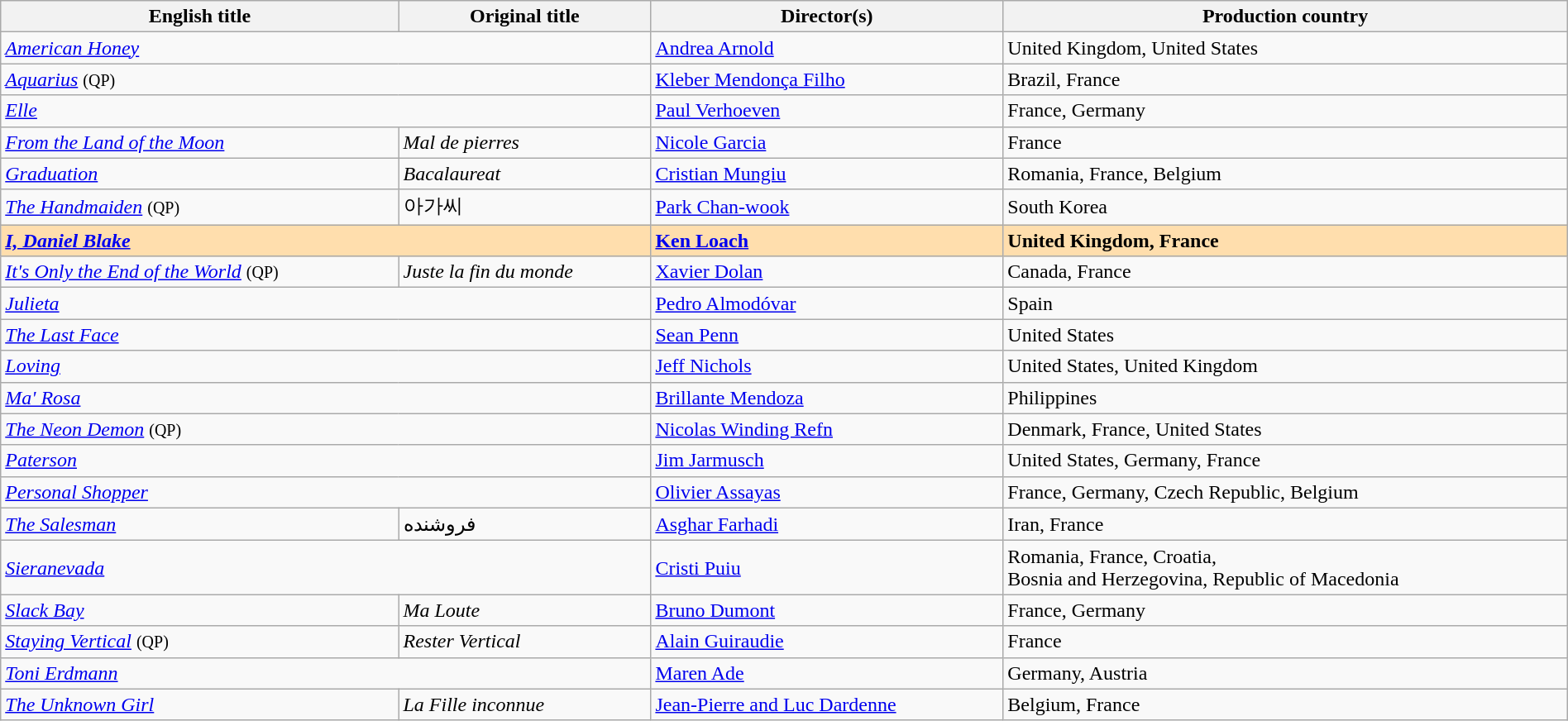<table class="wikitable" style="width:100%;" cellpadding="5">
<tr>
<th scope="col">English title</th>
<th scope="col">Original title</th>
<th scope="col">Director(s)</th>
<th scope="col">Production country</th>
</tr>
<tr>
<td colspan=2><em><a href='#'>American Honey</a></em></td>
<td data-sort-value="Arnold"><a href='#'>Andrea Arnold</a></td>
<td>United Kingdom, United States</td>
</tr>
<tr>
<td colspan=2><em><a href='#'>Aquarius</a></em> <small>(QP)</small></td>
<td data-sort-value="Filho"><a href='#'>Kleber Mendonça Filho</a></td>
<td>Brazil, France</td>
</tr>
<tr>
<td colspan=2><em><a href='#'>Elle</a></em></td>
<td data-sort-value="Verhoeven"><a href='#'>Paul Verhoeven</a></td>
<td>France, Germany</td>
</tr>
<tr>
<td><em><a href='#'>From the Land of the Moon</a></em></td>
<td><em>Mal de pierres</em></td>
<td data-sort-value="Garcia"><a href='#'>Nicole Garcia</a></td>
<td>France</td>
</tr>
<tr>
<td><em><a href='#'>Graduation</a></em></td>
<td><em>Bacalaureat</em></td>
<td data-sort-value="Mungiu"><a href='#'>Cristian Mungiu</a></td>
<td>Romania, France, Belgium</td>
</tr>
<tr>
<td data-sort-value="Handmaiden"><em><a href='#'>The Handmaiden</a></em> <small>(QP)</small></td>
<td data-sort-value="Agasshi">아가씨</td>
<td data-sort-value="Chan"><a href='#'>Park Chan-wook</a></td>
<td>South Korea</td>
</tr>
<tr style="background:#FFDEAD;">
<td colspan=2><strong><em><a href='#'>I, Daniel Blake</a></em></strong></td>
<td data-sort-value="Loach"><strong><a href='#'>Ken Loach</a></strong></td>
<td><strong>United Kingdom, France</strong></td>
</tr>
<tr>
<td><em><a href='#'>It's Only the End of the World</a></em> <small>(QP)</small></td>
<td><em>Juste la fin du monde</em></td>
<td data-sort-value="Dolan"><a href='#'>Xavier Dolan</a></td>
<td>Canada, France</td>
</tr>
<tr>
<td colspan=2><em><a href='#'>Julieta</a></em></td>
<td data-sort-value="Almodóvar"><a href='#'>Pedro Almodóvar</a></td>
<td>Spain</td>
</tr>
<tr>
<td colspan=2 data-sort-value="Last"><em><a href='#'>The Last Face</a></em></td>
<td data-sort-value="Penn"><a href='#'>Sean Penn</a></td>
<td>United States</td>
</tr>
<tr>
<td colspan=2><em><a href='#'>Loving</a></em></td>
<td data-sort-value="Nichols"><a href='#'>Jeff Nichols</a></td>
<td>United States, United Kingdom</td>
</tr>
<tr>
<td colspan=2><em><a href='#'>Ma' Rosa</a></em></td>
<td data-sort-value="Mendoza"><a href='#'>Brillante Mendoza</a></td>
<td>Philippines</td>
</tr>
<tr>
<td colspan=2 data-sort-value="Neon"><em><a href='#'>The Neon Demon</a></em> <small>(QP)</small></td>
<td data-sort-value="Refn"><a href='#'>Nicolas Winding Refn</a></td>
<td>Denmark, France, United States</td>
</tr>
<tr>
<td colspan=2><em><a href='#'>Paterson</a></em></td>
<td data-sort-value="Jarmusch"><a href='#'>Jim Jarmusch</a></td>
<td>United States, Germany, France</td>
</tr>
<tr>
<td colspan=2><em><a href='#'>Personal Shopper</a></em></td>
<td data-sort-value="Assayas"><a href='#'>Olivier Assayas</a></td>
<td>France, Germany, Czech Republic, Belgium</td>
</tr>
<tr>
<td data-sort-value="Salesman"><em><a href='#'>The Salesman</a></em></td>
<td data-sort-value="Forushande">فروشنده</td>
<td data-sort-value="Farhadi"><a href='#'>Asghar Farhadi</a></td>
<td>Iran, France</td>
</tr>
<tr>
<td colspan=2><em><a href='#'>Sieranevada</a></em></td>
<td data-sort-value="Puiu"><a href='#'>Cristi Puiu</a></td>
<td>Romania, France, Croatia,<br>Bosnia and Herzegovina, Republic of Macedonia</td>
</tr>
<tr>
<td><em><a href='#'>Slack Bay</a></em></td>
<td><em>Ma Loute</em></td>
<td data-sort-value="Dumont"><a href='#'>Bruno Dumont</a></td>
<td>France, Germany</td>
</tr>
<tr>
<td><em><a href='#'>Staying Vertical</a></em> <small>(QP)</small></td>
<td><em>Rester Vertical</em></td>
<td data-sort-value="Guiraudie"><a href='#'>Alain Guiraudie</a></td>
<td>France</td>
</tr>
<tr>
<td colspan=2><em><a href='#'>Toni Erdmann</a></em></td>
<td data-sort-value="Ade"><a href='#'>Maren Ade</a></td>
<td>Germany, Austria</td>
</tr>
<tr Fille>
<td data-sort-value="Unknown"><em><a href='#'>The Unknown Girl</a></em></td>
<td data-sort-value="Fille"><em>La Fille inconnue</em></td>
<td data-sort-value="Dardenne"><a href='#'>Jean-Pierre and Luc Dardenne</a></td>
<td>Belgium, France</td>
</tr>
</table>
